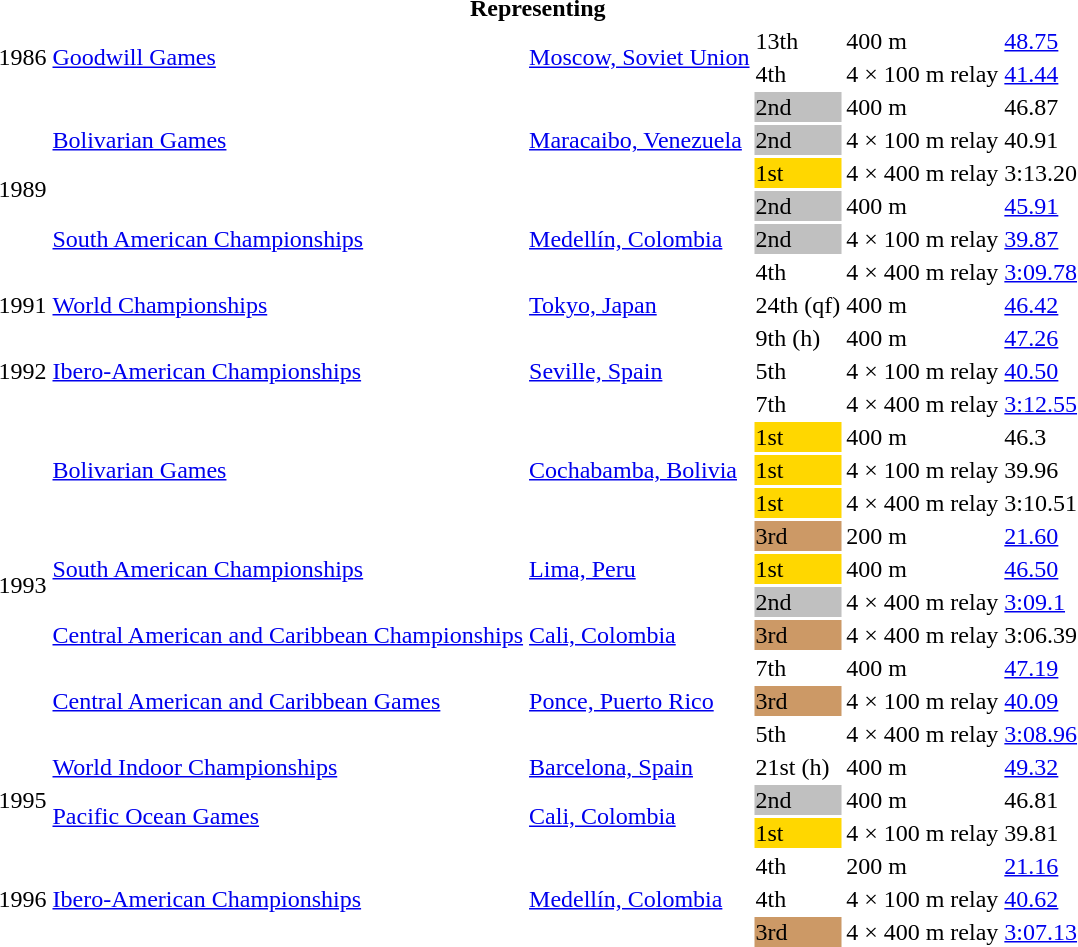<table>
<tr>
<th colspan=6>Representing </th>
</tr>
<tr>
<td rowspan=2>1986</td>
<td rowspan=2><a href='#'>Goodwill Games</a></td>
<td rowspan=2><a href='#'>Moscow, Soviet Union</a></td>
<td>13th</td>
<td>400 m</td>
<td><a href='#'>48.75</a></td>
</tr>
<tr>
<td>4th</td>
<td>4 × 100 m relay</td>
<td><a href='#'>41.44</a></td>
</tr>
<tr>
<td rowspan=6>1989</td>
<td rowspan=3><a href='#'>Bolivarian Games</a></td>
<td rowspan=3><a href='#'>Maracaibo, Venezuela</a></td>
<td bgcolor=silver>2nd</td>
<td>400 m</td>
<td>46.87</td>
</tr>
<tr>
<td bgcolor=silver>2nd</td>
<td>4 × 100 m relay</td>
<td>40.91</td>
</tr>
<tr>
<td bgcolor=gold>1st</td>
<td>4 × 400 m relay</td>
<td>3:13.20</td>
</tr>
<tr>
<td rowspan=3><a href='#'>South American Championships</a></td>
<td rowspan=3><a href='#'>Medellín, Colombia</a></td>
<td bgcolor=silver>2nd</td>
<td>400 m</td>
<td><a href='#'>45.91</a></td>
</tr>
<tr>
<td bgcolor=silver>2nd</td>
<td>4 × 100 m relay</td>
<td><a href='#'>39.87</a></td>
</tr>
<tr>
<td>4th</td>
<td>4 × 400 m relay</td>
<td><a href='#'>3:09.78</a></td>
</tr>
<tr>
<td>1991</td>
<td><a href='#'>World Championships</a></td>
<td><a href='#'>Tokyo, Japan</a></td>
<td>24th (qf)</td>
<td>400 m</td>
<td><a href='#'>46.42</a></td>
</tr>
<tr>
<td rowspan=3>1992</td>
<td rowspan=3><a href='#'>Ibero-American Championships</a></td>
<td rowspan=3><a href='#'>Seville, Spain</a></td>
<td>9th (h)</td>
<td>400 m</td>
<td><a href='#'>47.26</a></td>
</tr>
<tr>
<td>5th</td>
<td>4 × 100 m relay</td>
<td><a href='#'>40.50</a></td>
</tr>
<tr>
<td>7th</td>
<td>4 × 400 m relay</td>
<td><a href='#'>3:12.55</a></td>
</tr>
<tr>
<td rowspan=10>1993</td>
<td rowspan=3><a href='#'>Bolivarian Games</a></td>
<td rowspan=3><a href='#'>Cochabamba, Bolivia</a></td>
<td bgcolor=gold>1st</td>
<td>400 m</td>
<td>46.3</td>
</tr>
<tr>
<td bgcolor=gold>1st</td>
<td>4 × 100 m relay</td>
<td>39.96</td>
</tr>
<tr>
<td bgcolor=gold>1st</td>
<td>4 × 400 m relay</td>
<td>3:10.51</td>
</tr>
<tr>
<td rowspan=3><a href='#'>South American Championships</a></td>
<td rowspan=3><a href='#'>Lima, Peru</a></td>
<td bgcolor=cc9966>3rd</td>
<td>200 m</td>
<td><a href='#'>21.60</a></td>
</tr>
<tr>
<td bgcolor=gold>1st</td>
<td>400 m</td>
<td><a href='#'>46.50</a></td>
</tr>
<tr>
<td bgcolor=silver>2nd</td>
<td>4 × 400 m relay</td>
<td><a href='#'>3:09.1</a></td>
</tr>
<tr>
<td><a href='#'>Central American and Caribbean Championships</a></td>
<td><a href='#'>Cali, Colombia</a></td>
<td bgcolor=cc9966>3rd</td>
<td>4 × 400 m relay</td>
<td>3:06.39</td>
</tr>
<tr>
<td rowspan=3><a href='#'>Central American and Caribbean Games</a></td>
<td rowspan=3><a href='#'>Ponce, Puerto Rico</a></td>
<td>7th</td>
<td>400 m</td>
<td><a href='#'>47.19</a></td>
</tr>
<tr>
<td bgcolor=cc9966>3rd</td>
<td>4 × 100 m relay</td>
<td><a href='#'>40.09</a></td>
</tr>
<tr>
<td>5th</td>
<td>4 × 400 m relay</td>
<td><a href='#'>3:08.96</a></td>
</tr>
<tr>
<td rowspan=3>1995</td>
<td><a href='#'>World Indoor Championships</a></td>
<td><a href='#'>Barcelona, Spain</a></td>
<td>21st (h)</td>
<td>400 m</td>
<td><a href='#'>49.32</a></td>
</tr>
<tr>
<td rowspan=2><a href='#'>Pacific Ocean Games</a></td>
<td rowspan=2><a href='#'>Cali, Colombia</a></td>
<td bgcolor=silver>2nd</td>
<td>400 m</td>
<td>46.81</td>
</tr>
<tr>
<td bgcolor=gold>1st</td>
<td>4 × 100 m relay</td>
<td>39.81</td>
</tr>
<tr>
<td rowspan=3>1996</td>
<td rowspan=3><a href='#'>Ibero-American Championships</a></td>
<td rowspan=3><a href='#'>Medellín, Colombia</a></td>
<td>4th</td>
<td>200 m</td>
<td><a href='#'>21.16</a></td>
</tr>
<tr>
<td>4th</td>
<td>4 × 100 m relay</td>
<td><a href='#'>40.62</a></td>
</tr>
<tr>
<td bgcolor=cc9966>3rd</td>
<td>4 × 400 m relay</td>
<td><a href='#'>3:07.13</a></td>
</tr>
</table>
